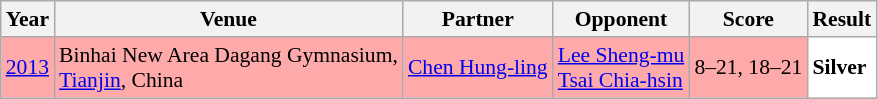<table class="sortable wikitable" style="font-size: 90%;">
<tr>
<th>Year</th>
<th>Venue</th>
<th>Partner</th>
<th>Opponent</th>
<th>Score</th>
<th>Result</th>
</tr>
<tr style="background:#FFAAAA">
<td align="center"><a href='#'>2013</a></td>
<td align="left">Binhai New Area Dagang Gymnasium,<br><a href='#'>Tianjin</a>, China</td>
<td align="left"> <a href='#'>Chen Hung-ling</a></td>
<td align="left"> <a href='#'>Lee Sheng-mu</a><br> <a href='#'>Tsai Chia-hsin</a></td>
<td align="left">8–21, 18–21</td>
<td style="text-align:left; background:white"> <strong>Silver</strong></td>
</tr>
</table>
